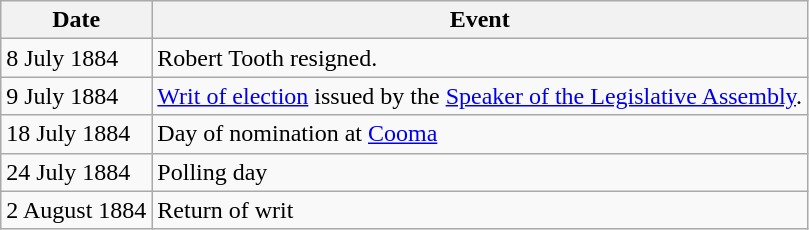<table class="wikitable">
<tr>
<th>Date</th>
<th>Event</th>
</tr>
<tr>
<td>8 July 1884</td>
<td>Robert Tooth resigned.</td>
</tr>
<tr>
<td>9 July 1884</td>
<td><a href='#'>Writ of election</a> issued by the <a href='#'>Speaker of the Legislative Assembly</a>.</td>
</tr>
<tr>
<td>18 July 1884</td>
<td>Day of nomination at <a href='#'>Cooma</a></td>
</tr>
<tr>
<td>24 July 1884</td>
<td>Polling day</td>
</tr>
<tr>
<td>2 August 1884</td>
<td>Return of writ</td>
</tr>
</table>
